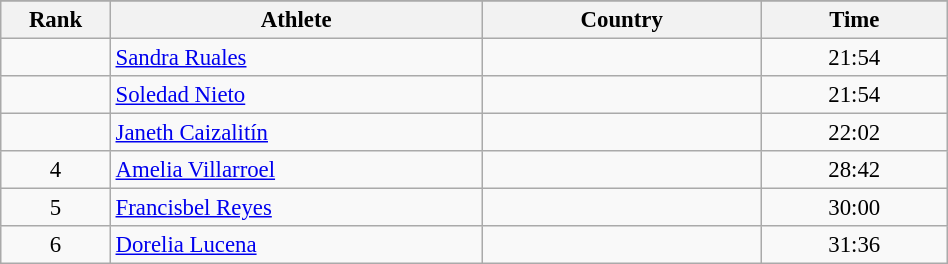<table class="wikitable sortable" style=" text-align:center; font-size:95%;" width="50%">
<tr>
</tr>
<tr>
<th width=5%>Rank</th>
<th width=20%>Athlete</th>
<th width=15%>Country</th>
<th width=10%>Time</th>
</tr>
<tr>
<td align=center></td>
<td align=left><a href='#'>Sandra Ruales</a></td>
<td align=left></td>
<td>21:54</td>
</tr>
<tr>
<td align=center></td>
<td align=left><a href='#'>Soledad Nieto</a></td>
<td align=left></td>
<td>21:54</td>
</tr>
<tr>
<td align=center></td>
<td align=left><a href='#'>Janeth Caizalitín</a></td>
<td align=left></td>
<td>22:02</td>
</tr>
<tr>
<td align=center>4</td>
<td align=left><a href='#'>Amelia Villarroel</a></td>
<td align=left></td>
<td>28:42</td>
</tr>
<tr>
<td align=center>5</td>
<td align=left><a href='#'>Francisbel Reyes</a></td>
<td align=left></td>
<td>30:00</td>
</tr>
<tr>
<td align=center>6</td>
<td align=left><a href='#'>Dorelia Lucena</a></td>
<td align=left></td>
<td>31:36</td>
</tr>
</table>
